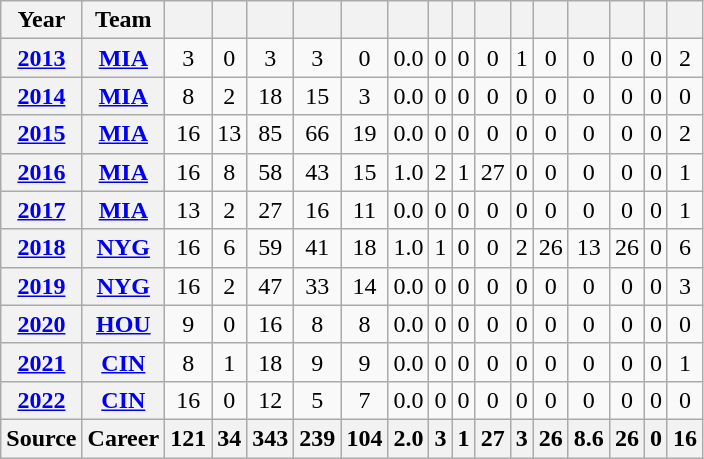<table class="wikitable sortable" style="text-align:center">
<tr>
<th colspan="2">Year</th>
<th>Team</th>
<th></th>
<th></th>
<th></th>
<th></th>
<th></th>
<th></th>
<th></th>
<th></th>
<th></th>
<th></th>
<th></th>
<th></th>
<th></th>
<th></th>
<th></th>
</tr>
<tr>
<th colspan="2"><a href='#'>2013</a></th>
<th><a href='#'>MIA</a></th>
<td>3</td>
<td>0</td>
<td>3</td>
<td>3</td>
<td>0</td>
<td>0.0</td>
<td>0</td>
<td>0</td>
<td>0</td>
<td>1</td>
<td>0</td>
<td>0</td>
<td>0</td>
<td>0</td>
<td>2</td>
</tr>
<tr>
<th colspan="2"><a href='#'>2014</a></th>
<th><a href='#'>MIA</a></th>
<td>8</td>
<td>2</td>
<td>18</td>
<td>15</td>
<td>3</td>
<td>0.0</td>
<td>0</td>
<td>0</td>
<td>0</td>
<td>0</td>
<td>0</td>
<td>0</td>
<td>0</td>
<td>0</td>
<td>0</td>
</tr>
<tr>
<th colspan="2"><a href='#'>2015</a></th>
<th><a href='#'>MIA</a></th>
<td>16</td>
<td>13</td>
<td>85</td>
<td>66</td>
<td>19</td>
<td>0.0</td>
<td>0</td>
<td>0</td>
<td>0</td>
<td>0</td>
<td>0</td>
<td>0</td>
<td>0</td>
<td>0</td>
<td>2</td>
</tr>
<tr>
<th colspan="2"><a href='#'>2016</a></th>
<th><a href='#'>MIA</a></th>
<td>16</td>
<td>8</td>
<td>58</td>
<td>43</td>
<td>15</td>
<td>1.0</td>
<td>2</td>
<td>1</td>
<td>27</td>
<td>0</td>
<td>0</td>
<td>0</td>
<td>0</td>
<td>0</td>
<td>1</td>
</tr>
<tr>
<th colspan="2"><a href='#'>2017</a></th>
<th><a href='#'>MIA</a></th>
<td>13</td>
<td>2</td>
<td>27</td>
<td>16</td>
<td>11</td>
<td>0.0</td>
<td>0</td>
<td>0</td>
<td>0</td>
<td>0</td>
<td>0</td>
<td>0</td>
<td>0</td>
<td>0</td>
<td>1</td>
</tr>
<tr>
<th colspan="2"><a href='#'>2018</a></th>
<th><a href='#'>NYG</a></th>
<td>16</td>
<td>6</td>
<td>59</td>
<td>41</td>
<td>18</td>
<td>1.0</td>
<td>1</td>
<td>0</td>
<td>0</td>
<td>2</td>
<td>26</td>
<td>13</td>
<td>26</td>
<td>0</td>
<td>6</td>
</tr>
<tr>
<th colspan="2"><a href='#'>2019</a></th>
<th><a href='#'>NYG</a></th>
<td>16</td>
<td>2</td>
<td>47</td>
<td>33</td>
<td>14</td>
<td>0.0</td>
<td>0</td>
<td>0</td>
<td>0</td>
<td>0</td>
<td>0</td>
<td>0</td>
<td>0</td>
<td>0</td>
<td>3</td>
</tr>
<tr>
<th colspan="2"><a href='#'>2020</a></th>
<th><a href='#'>HOU</a></th>
<td>9</td>
<td>0</td>
<td>16</td>
<td>8</td>
<td>8</td>
<td>0.0</td>
<td>0</td>
<td>0</td>
<td>0</td>
<td>0</td>
<td>0</td>
<td>0</td>
<td>0</td>
<td>0</td>
<td>0</td>
</tr>
<tr>
<th colspan="2"><a href='#'>2021</a></th>
<th><a href='#'>CIN</a></th>
<td>8</td>
<td>1</td>
<td>18</td>
<td>9</td>
<td>9</td>
<td>0.0</td>
<td>0</td>
<td>0</td>
<td>0</td>
<td>0</td>
<td>0</td>
<td>0</td>
<td>0</td>
<td>0</td>
<td>1</td>
</tr>
<tr>
<th colspan="2"><a href='#'>2022</a></th>
<th><a href='#'>CIN</a></th>
<td>16</td>
<td>0</td>
<td>12</td>
<td>5</td>
<td>7</td>
<td>0.0</td>
<td>0</td>
<td>0</td>
<td>0</td>
<td>0</td>
<td>0</td>
<td>0</td>
<td>0</td>
<td>0</td>
<td>0</td>
</tr>
<tr class="sortbottom">
<th>Source</th>
<th colspan="2">Career</th>
<th>121</th>
<th>34</th>
<th>343</th>
<th>239</th>
<th>104</th>
<th>2.0</th>
<th>3</th>
<th>1</th>
<th>27</th>
<th>3</th>
<th>26</th>
<th>8.6</th>
<th>26</th>
<th>0</th>
<th>16</th>
</tr>
</table>
